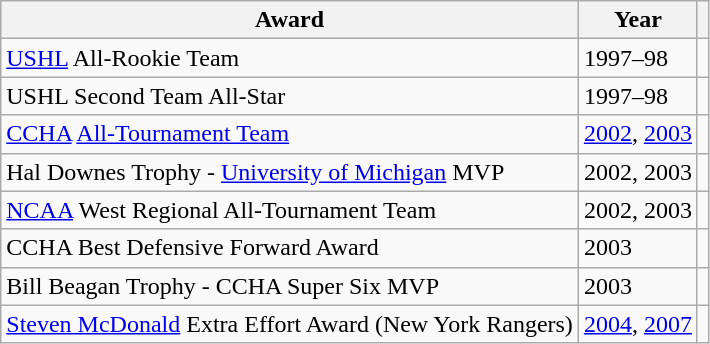<table class="wikitable">
<tr>
<th>Award</th>
<th>Year</th>
<th></th>
</tr>
<tr>
<td><a href='#'>USHL</a> All-Rookie Team</td>
<td>1997–98</td>
<td></td>
</tr>
<tr>
<td>USHL Second Team All-Star</td>
<td>1997–98</td>
<td></td>
</tr>
<tr>
<td><a href='#'>CCHA</a> <a href='#'>All-Tournament Team</a></td>
<td><a href='#'>2002</a>, <a href='#'>2003</a></td>
<td></td>
</tr>
<tr>
<td>Hal Downes Trophy - <a href='#'>University of Michigan</a> MVP</td>
<td>2002, 2003</td>
<td></td>
</tr>
<tr>
<td><a href='#'>NCAA</a> West Regional All-Tournament Team</td>
<td>2002, 2003</td>
<td></td>
</tr>
<tr>
<td>CCHA Best Defensive Forward Award</td>
<td>2003</td>
<td></td>
</tr>
<tr>
<td>Bill Beagan Trophy - CCHA Super Six MVP</td>
<td>2003</td>
<td></td>
</tr>
<tr>
<td><a href='#'>Steven McDonald</a> Extra Effort Award (New York Rangers)</td>
<td><a href='#'>2004</a>, <a href='#'>2007</a></td>
<td></td>
</tr>
</table>
